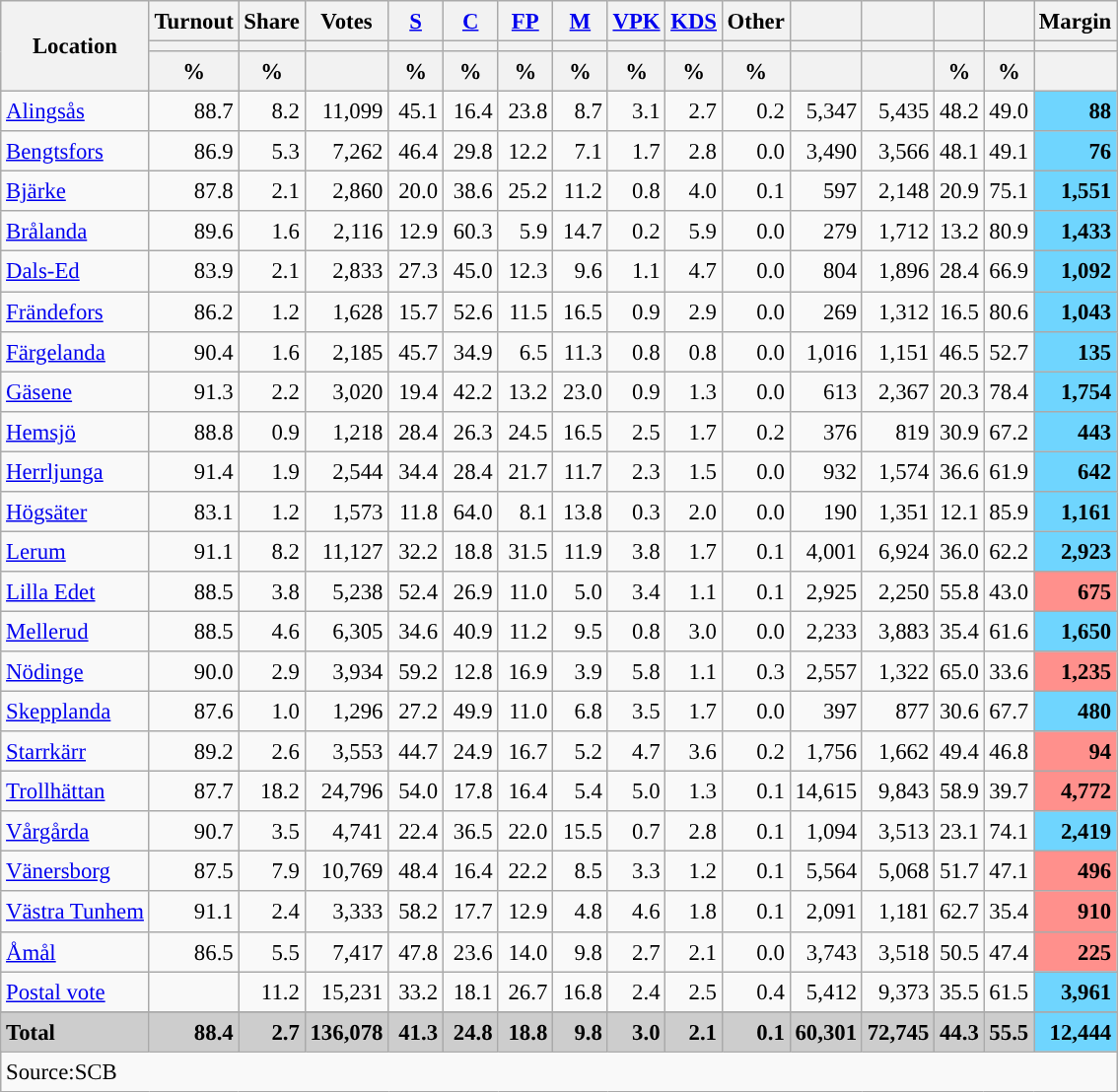<table class="wikitable sortable" style="text-align:right; font-size:95%; line-height:20px;">
<tr>
<th rowspan="3">Location</th>
<th>Turnout</th>
<th>Share</th>
<th>Votes</th>
<th width="30px" class="unsortable"><a href='#'>S</a></th>
<th width="30px" class="unsortable"><a href='#'>C</a></th>
<th width="30px" class="unsortable"><a href='#'>FP</a></th>
<th width="30px" class="unsortable"><a href='#'>M</a></th>
<th width="30px" class="unsortable"><a href='#'>VPK</a></th>
<th width="30px" class="unsortable"><a href='#'>KDS</a></th>
<th width="30px" class="unsortable">Other</th>
<th></th>
<th></th>
<th></th>
<th></th>
<th>Margin</th>
</tr>
<tr>
<th></th>
<th></th>
<th></th>
<th style="background:"></th>
<th style="background:"></th>
<th style="background:"></th>
<th style="background:"></th>
<th style="background:"></th>
<th style="background:"></th>
<th style="background:"></th>
<th style="background:"></th>
<th style="background:"></th>
<th style="background:"></th>
<th style="background:"></th>
<th></th>
</tr>
<tr>
<th data-sort-type="number">%</th>
<th data-sort-type="number">%</th>
<th></th>
<th data-sort-type="number">%</th>
<th data-sort-type="number">%</th>
<th data-sort-type="number">%</th>
<th data-sort-type="number">%</th>
<th data-sort-type="number">%</th>
<th data-sort-type="number">%</th>
<th data-sort-type="number">%</th>
<th data-sort-type="number"></th>
<th data-sort-type="number"></th>
<th data-sort-type="number">%</th>
<th data-sort-type="number">%</th>
<th data-sort-type="number"></th>
</tr>
<tr>
<td align=left><a href='#'>Alingsås</a></td>
<td>88.7</td>
<td>8.2</td>
<td>11,099</td>
<td>45.1</td>
<td>16.4</td>
<td>23.8</td>
<td>8.7</td>
<td>3.1</td>
<td>2.7</td>
<td>0.2</td>
<td>5,347</td>
<td>5,435</td>
<td>48.2</td>
<td>49.0</td>
<td bgcolor=#6fd5fe><strong>88</strong></td>
</tr>
<tr>
<td align=left><a href='#'>Bengtsfors</a></td>
<td>86.9</td>
<td>5.3</td>
<td>7,262</td>
<td>46.4</td>
<td>29.8</td>
<td>12.2</td>
<td>7.1</td>
<td>1.7</td>
<td>2.8</td>
<td>0.0</td>
<td>3,490</td>
<td>3,566</td>
<td>48.1</td>
<td>49.1</td>
<td bgcolor=#6fd5fe><strong>76</strong></td>
</tr>
<tr>
<td align=left><a href='#'>Bjärke</a></td>
<td>87.8</td>
<td>2.1</td>
<td>2,860</td>
<td>20.0</td>
<td>38.6</td>
<td>25.2</td>
<td>11.2</td>
<td>0.8</td>
<td>4.0</td>
<td>0.1</td>
<td>597</td>
<td>2,148</td>
<td>20.9</td>
<td>75.1</td>
<td bgcolor=#6fd5fe><strong>1,551</strong></td>
</tr>
<tr>
<td align=left><a href='#'>Brålanda</a></td>
<td>89.6</td>
<td>1.6</td>
<td>2,116</td>
<td>12.9</td>
<td>60.3</td>
<td>5.9</td>
<td>14.7</td>
<td>0.2</td>
<td>5.9</td>
<td>0.0</td>
<td>279</td>
<td>1,712</td>
<td>13.2</td>
<td>80.9</td>
<td bgcolor=#6fd5fe><strong>1,433</strong></td>
</tr>
<tr>
<td align=left><a href='#'>Dals-Ed</a></td>
<td>83.9</td>
<td>2.1</td>
<td>2,833</td>
<td>27.3</td>
<td>45.0</td>
<td>12.3</td>
<td>9.6</td>
<td>1.1</td>
<td>4.7</td>
<td>0.0</td>
<td>804</td>
<td>1,896</td>
<td>28.4</td>
<td>66.9</td>
<td bgcolor=#6fd5fe><strong>1,092</strong></td>
</tr>
<tr>
<td align=left><a href='#'>Frändefors</a></td>
<td>86.2</td>
<td>1.2</td>
<td>1,628</td>
<td>15.7</td>
<td>52.6</td>
<td>11.5</td>
<td>16.5</td>
<td>0.9</td>
<td>2.9</td>
<td>0.0</td>
<td>269</td>
<td>1,312</td>
<td>16.5</td>
<td>80.6</td>
<td bgcolor=#6fd5fe><strong>1,043</strong></td>
</tr>
<tr>
<td align=left><a href='#'>Färgelanda</a></td>
<td>90.4</td>
<td>1.6</td>
<td>2,185</td>
<td>45.7</td>
<td>34.9</td>
<td>6.5</td>
<td>11.3</td>
<td>0.8</td>
<td>0.8</td>
<td>0.0</td>
<td>1,016</td>
<td>1,151</td>
<td>46.5</td>
<td>52.7</td>
<td bgcolor=#6fd5fe><strong>135</strong></td>
</tr>
<tr>
<td align=left><a href='#'>Gäsene</a></td>
<td>91.3</td>
<td>2.2</td>
<td>3,020</td>
<td>19.4</td>
<td>42.2</td>
<td>13.2</td>
<td>23.0</td>
<td>0.9</td>
<td>1.3</td>
<td>0.0</td>
<td>613</td>
<td>2,367</td>
<td>20.3</td>
<td>78.4</td>
<td bgcolor=#6fd5fe><strong>1,754</strong></td>
</tr>
<tr>
<td align=left><a href='#'>Hemsjö</a></td>
<td>88.8</td>
<td>0.9</td>
<td>1,218</td>
<td>28.4</td>
<td>26.3</td>
<td>24.5</td>
<td>16.5</td>
<td>2.5</td>
<td>1.7</td>
<td>0.2</td>
<td>376</td>
<td>819</td>
<td>30.9</td>
<td>67.2</td>
<td bgcolor=#6fd5fe><strong>443</strong></td>
</tr>
<tr>
<td align=left><a href='#'>Herrljunga</a></td>
<td>91.4</td>
<td>1.9</td>
<td>2,544</td>
<td>34.4</td>
<td>28.4</td>
<td>21.7</td>
<td>11.7</td>
<td>2.3</td>
<td>1.5</td>
<td>0.0</td>
<td>932</td>
<td>1,574</td>
<td>36.6</td>
<td>61.9</td>
<td bgcolor=#6fd5fe><strong>642</strong></td>
</tr>
<tr>
<td align=left><a href='#'>Högsäter</a></td>
<td>83.1</td>
<td>1.2</td>
<td>1,573</td>
<td>11.8</td>
<td>64.0</td>
<td>8.1</td>
<td>13.8</td>
<td>0.3</td>
<td>2.0</td>
<td>0.0</td>
<td>190</td>
<td>1,351</td>
<td>12.1</td>
<td>85.9</td>
<td bgcolor=#6fd5fe><strong>1,161</strong></td>
</tr>
<tr>
<td align=left><a href='#'>Lerum</a></td>
<td>91.1</td>
<td>8.2</td>
<td>11,127</td>
<td>32.2</td>
<td>18.8</td>
<td>31.5</td>
<td>11.9</td>
<td>3.8</td>
<td>1.7</td>
<td>0.1</td>
<td>4,001</td>
<td>6,924</td>
<td>36.0</td>
<td>62.2</td>
<td bgcolor=#6fd5fe><strong>2,923</strong></td>
</tr>
<tr>
<td align=left><a href='#'>Lilla Edet</a></td>
<td>88.5</td>
<td>3.8</td>
<td>5,238</td>
<td>52.4</td>
<td>26.9</td>
<td>11.0</td>
<td>5.0</td>
<td>3.4</td>
<td>1.1</td>
<td>0.1</td>
<td>2,925</td>
<td>2,250</td>
<td>55.8</td>
<td>43.0</td>
<td bgcolor=#ff908c><strong>675</strong></td>
</tr>
<tr>
<td align=left><a href='#'>Mellerud</a></td>
<td>88.5</td>
<td>4.6</td>
<td>6,305</td>
<td>34.6</td>
<td>40.9</td>
<td>11.2</td>
<td>9.5</td>
<td>0.8</td>
<td>3.0</td>
<td>0.0</td>
<td>2,233</td>
<td>3,883</td>
<td>35.4</td>
<td>61.6</td>
<td bgcolor=#6fd5fe><strong>1,650</strong></td>
</tr>
<tr>
<td align=left><a href='#'>Nödinge</a></td>
<td>90.0</td>
<td>2.9</td>
<td>3,934</td>
<td>59.2</td>
<td>12.8</td>
<td>16.9</td>
<td>3.9</td>
<td>5.8</td>
<td>1.1</td>
<td>0.3</td>
<td>2,557</td>
<td>1,322</td>
<td>65.0</td>
<td>33.6</td>
<td bgcolor=#ff908c><strong>1,235</strong></td>
</tr>
<tr>
<td align=left><a href='#'>Skepplanda</a></td>
<td>87.6</td>
<td>1.0</td>
<td>1,296</td>
<td>27.2</td>
<td>49.9</td>
<td>11.0</td>
<td>6.8</td>
<td>3.5</td>
<td>1.7</td>
<td>0.0</td>
<td>397</td>
<td>877</td>
<td>30.6</td>
<td>67.7</td>
<td bgcolor=#6fd5fe><strong>480</strong></td>
</tr>
<tr>
<td align=left><a href='#'>Starrkärr</a></td>
<td>89.2</td>
<td>2.6</td>
<td>3,553</td>
<td>44.7</td>
<td>24.9</td>
<td>16.7</td>
<td>5.2</td>
<td>4.7</td>
<td>3.6</td>
<td>0.2</td>
<td>1,756</td>
<td>1,662</td>
<td>49.4</td>
<td>46.8</td>
<td bgcolor=#ff908c><strong>94</strong></td>
</tr>
<tr>
<td align=left><a href='#'>Trollhättan</a></td>
<td>87.7</td>
<td>18.2</td>
<td>24,796</td>
<td>54.0</td>
<td>17.8</td>
<td>16.4</td>
<td>5.4</td>
<td>5.0</td>
<td>1.3</td>
<td>0.1</td>
<td>14,615</td>
<td>9,843</td>
<td>58.9</td>
<td>39.7</td>
<td bgcolor=#ff908c><strong>4,772</strong></td>
</tr>
<tr>
<td align=left><a href='#'>Vårgårda</a></td>
<td>90.7</td>
<td>3.5</td>
<td>4,741</td>
<td>22.4</td>
<td>36.5</td>
<td>22.0</td>
<td>15.5</td>
<td>0.7</td>
<td>2.8</td>
<td>0.1</td>
<td>1,094</td>
<td>3,513</td>
<td>23.1</td>
<td>74.1</td>
<td bgcolor=#6fd5fe><strong>2,419</strong></td>
</tr>
<tr>
<td align=left><a href='#'>Vänersborg</a></td>
<td>87.5</td>
<td>7.9</td>
<td>10,769</td>
<td>48.4</td>
<td>16.4</td>
<td>22.2</td>
<td>8.5</td>
<td>3.3</td>
<td>1.2</td>
<td>0.1</td>
<td>5,564</td>
<td>5,068</td>
<td>51.7</td>
<td>47.1</td>
<td bgcolor=#ff908c><strong>496</strong></td>
</tr>
<tr>
<td align=left><a href='#'>Västra Tunhem</a></td>
<td>91.1</td>
<td>2.4</td>
<td>3,333</td>
<td>58.2</td>
<td>17.7</td>
<td>12.9</td>
<td>4.8</td>
<td>4.6</td>
<td>1.8</td>
<td>0.1</td>
<td>2,091</td>
<td>1,181</td>
<td>62.7</td>
<td>35.4</td>
<td bgcolor=#ff908c><strong>910</strong></td>
</tr>
<tr>
<td align=left><a href='#'>Åmål</a></td>
<td>86.5</td>
<td>5.5</td>
<td>7,417</td>
<td>47.8</td>
<td>23.6</td>
<td>14.0</td>
<td>9.8</td>
<td>2.7</td>
<td>2.1</td>
<td>0.0</td>
<td>3,743</td>
<td>3,518</td>
<td>50.5</td>
<td>47.4</td>
<td bgcolor=#ff908c><strong>225</strong></td>
</tr>
<tr>
<td align=left><a href='#'>Postal vote</a></td>
<td></td>
<td>11.2</td>
<td>15,231</td>
<td>33.2</td>
<td>18.1</td>
<td>26.7</td>
<td>16.8</td>
<td>2.4</td>
<td>2.5</td>
<td>0.4</td>
<td>5,412</td>
<td>9,373</td>
<td>35.5</td>
<td>61.5</td>
<td bgcolor=#6fd5fe><strong>3,961</strong></td>
</tr>
<tr>
</tr>
<tr style="background:#CDCDCD;">
<td align=left><strong>Total</strong></td>
<td><strong>88.4</strong></td>
<td><strong>2.7</strong></td>
<td><strong>136,078</strong></td>
<td><strong>41.3</strong></td>
<td><strong>24.8</strong></td>
<td><strong>18.8</strong></td>
<td><strong>9.8</strong></td>
<td><strong>3.0</strong></td>
<td><strong>2.1</strong></td>
<td><strong>0.1</strong></td>
<td><strong>60,301</strong></td>
<td><strong>72,745</strong></td>
<td><strong>44.3</strong></td>
<td><strong>55.5</strong></td>
<td bgcolor=#6fd5fe><strong>12,444</strong></td>
</tr>
<tr>
<td align=left colspan=16>Source:SCB </td>
</tr>
</table>
